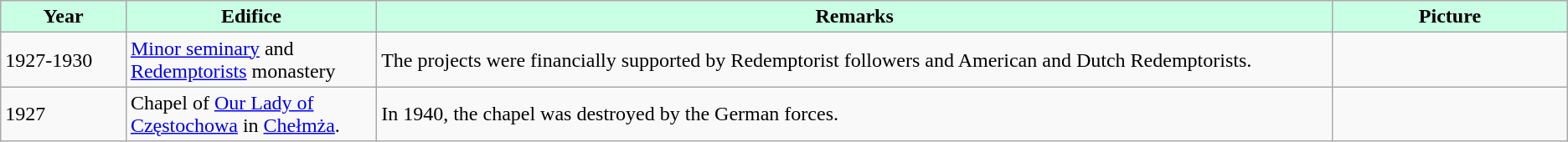<table class="wikitable" style="flex:30em">
<tr align="center" bgcolor="#C9FFE5">
<td width=8%><strong>Year</strong></td>
<td width=16%><strong>Edifice</strong></td>
<td width=61%><strong>Remarks</strong></td>
<td width=15%><strong>Picture</strong></td>
</tr>
<tr ----bgcolor="#FFFFFF">
<td>1927-1930</td>
<td><a href='#'>Minor seminary</a> and <a href='#'>Redemptorists</a> monastery</td>
<td>The projects were financially supported by Redemptorist followers and American and Dutch Redemptorists.</td>
<td></td>
</tr>
<tr>
<td>1927</td>
<td>Chapel of <a href='#'>Our Lady of Częstochowa</a> in <a href='#'>Chełmża</a>.</td>
<td>In 1940, the chapel was destroyed by the German forces.</td>
<td></td>
</tr>
</table>
